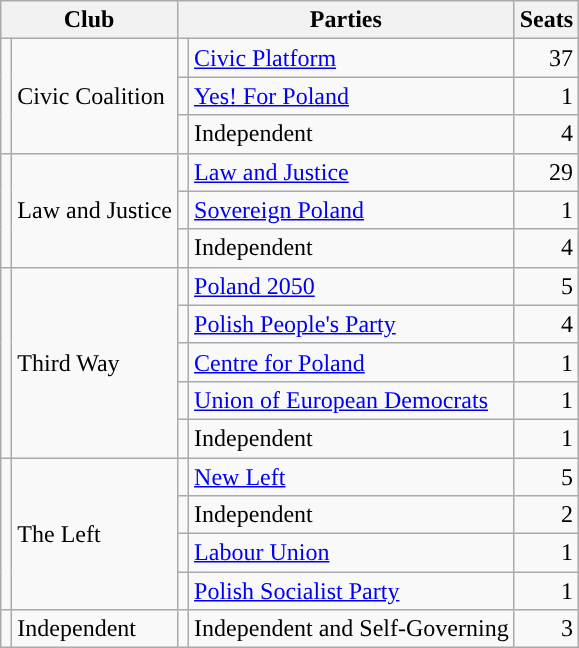<table class="wikitable sortable">
<tr>
<th colspan="2">Club</th>
<th colspan="2">Parties</th>
<th>Seats</th>
</tr>
<tr>
<td rowspan="3" style="background: "></td>
<td rowspan="3">Civic Coalition</td>
<td style="background: "></td>
<td><a href='#'>Civic Platform</a></td>
<td align=right>37</td>
</tr>
<tr>
<td style="background: "></td>
<td><a href='#'>Yes! For Poland</a></td>
<td align=right>1</td>
</tr>
<tr>
<td style="background: "></td>
<td>Independent</td>
<td align=right>4</td>
</tr>
<tr>
<td rowspan="3" style="background: "></td>
<td rowspan="3">Law and Justice</td>
<td style="background: "></td>
<td><a href='#'>Law and Justice</a></td>
<td align=right>29</td>
</tr>
<tr>
<td style="background: "></td>
<td><a href='#'>Sovereign Poland</a></td>
<td align=right>1</td>
</tr>
<tr>
<td style="background: "></td>
<td>Independent</td>
<td align=right>4</td>
</tr>
<tr>
<td rowspan="5" style="background: "></td>
<td rowspan="5">Third Way</td>
<td style="background: "></td>
<td><a href='#'>Poland 2050</a></td>
<td align=right>5</td>
</tr>
<tr>
<td style="background: "></td>
<td><a href='#'>Polish People's Party</a></td>
<td align=right>4</td>
</tr>
<tr>
<td style="background: "></td>
<td><a href='#'>Centre for Poland</a></td>
<td align=right>1</td>
</tr>
<tr>
<td style="background: "></td>
<td><a href='#'>Union of European Democrats</a></td>
<td align=right>1</td>
</tr>
<tr>
<td style="background: "></td>
<td>Independent</td>
<td align=right>1</td>
</tr>
<tr>
<td rowspan="4" style="background: "></td>
<td rowspan="4">The Left</td>
<td style="background: "></td>
<td><a href='#'>New Left</a></td>
<td align=right>5</td>
</tr>
<tr>
<td style="background: "></td>
<td>Independent</td>
<td align=right>2</td>
</tr>
<tr>
<td style="background: "></td>
<td><a href='#'>Labour Union</a></td>
<td align=right>1</td>
</tr>
<tr>
<td style="background: "></td>
<td><a href='#'>Polish Socialist Party</a></td>
<td align=right>1</td>
</tr>
<tr>
<td style="background: "></td>
<td>Independent</td>
<td style="background: "></td>
<td>Independent and Self-Governing</td>
<td align=right>3</td>
</tr>
</table>
